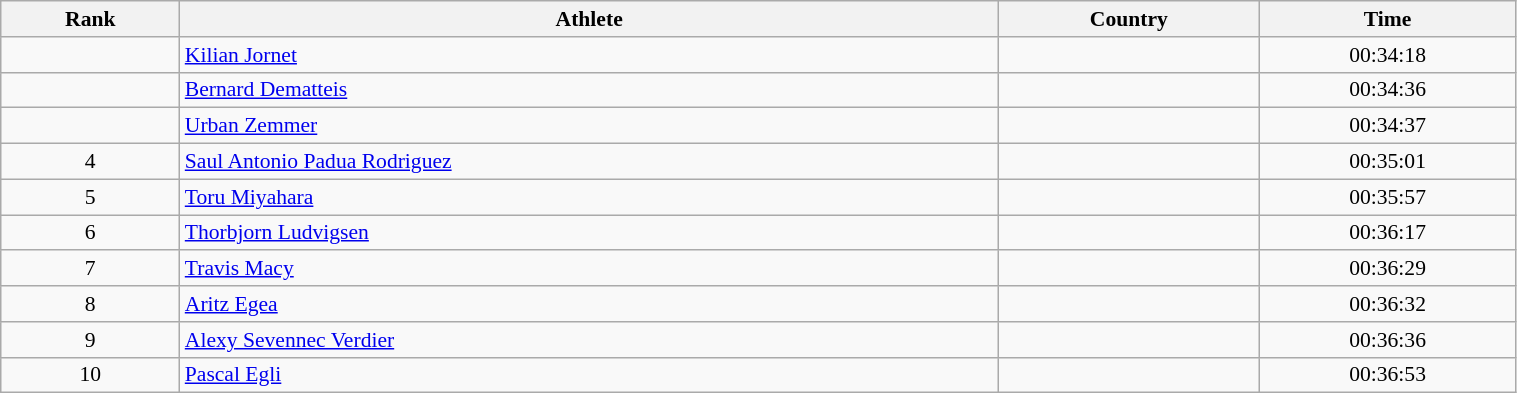<table class="wikitable" width=80% style="font-size:90%; text-align:center;">
<tr>
<th>Rank</th>
<th>Athlete</th>
<th>Country</th>
<th>Time</th>
</tr>
<tr>
<td></td>
<td align=left><a href='#'>Kilian Jornet</a></td>
<td align=left></td>
<td>00:34:18</td>
</tr>
<tr>
<td></td>
<td align=left><a href='#'>Bernard Dematteis</a></td>
<td align=left></td>
<td>00:34:36</td>
</tr>
<tr>
<td></td>
<td align=left><a href='#'>Urban Zemmer</a></td>
<td align=left></td>
<td>00:34:37</td>
</tr>
<tr>
<td>4</td>
<td align=left><a href='#'>Saul Antonio Padua Rodriguez</a></td>
<td align=left></td>
<td>00:35:01</td>
</tr>
<tr>
<td>5</td>
<td align=left><a href='#'>Toru Miyahara</a></td>
<td align=left></td>
<td>00:35:57</td>
</tr>
<tr>
<td>6</td>
<td align=left><a href='#'>Thorbjorn Ludvigsen</a></td>
<td align=left></td>
<td>00:36:17</td>
</tr>
<tr>
<td>7</td>
<td align=left><a href='#'>Travis Macy</a></td>
<td align=left></td>
<td>00:36:29</td>
</tr>
<tr>
<td>8</td>
<td align=left><a href='#'>Aritz Egea</a></td>
<td align=left></td>
<td>00:36:32</td>
</tr>
<tr>
<td>9</td>
<td align=left><a href='#'>Alexy Sevennec Verdier</a></td>
<td align=left></td>
<td>00:36:36</td>
</tr>
<tr>
<td>10</td>
<td align=left><a href='#'>Pascal Egli</a></td>
<td align=left></td>
<td>00:36:53</td>
</tr>
</table>
